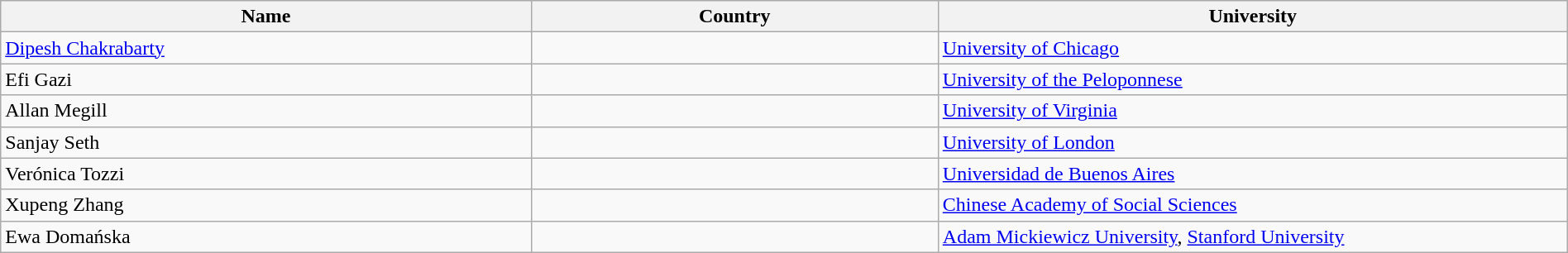<table class="wikitable sortable" style="table-layout: fixed; width:100%">
<tr>
<th scope=col style="width: 100px">Name</th>
<th scope=col style="width: 75px">Country</th>
<th scope=col style="width: 120px">University</th>
</tr>
<tr>
<td><a href='#'>Dipesh Chakrabarty</a></td>
<td></td>
<td><a href='#'>University of Chicago</a></td>
</tr>
<tr>
<td>Efi Gazi</td>
<td></td>
<td><a href='#'>University of the Peloponnese</a></td>
</tr>
<tr>
<td>Allan Megill</td>
<td></td>
<td><a href='#'>University of Virginia</a></td>
</tr>
<tr>
<td>Sanjay Seth</td>
<td></td>
<td><a href='#'>University of London</a></td>
</tr>
<tr>
<td>Verónica Tozzi</td>
<td></td>
<td><a href='#'>Universidad de Buenos Aires</a></td>
</tr>
<tr>
<td>Xupeng Zhang</td>
<td></td>
<td><a href='#'>Chinese Academy of Social Sciences</a></td>
</tr>
<tr>
<td>Ewa Domańska</td>
<td></td>
<td><a href='#'>Adam Mickiewicz University</a>, <a href='#'>Stanford University</a></td>
</tr>
</table>
